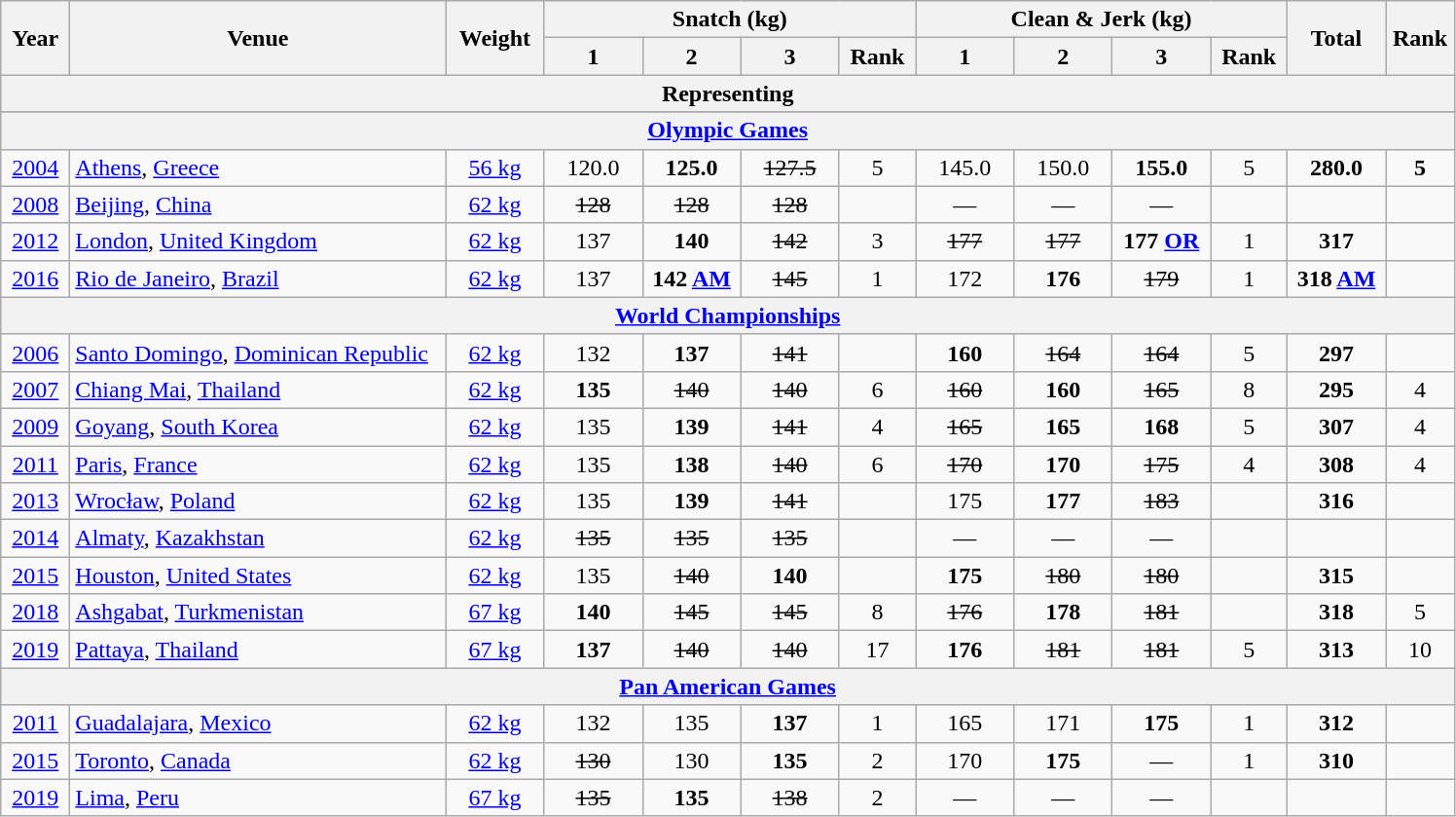<table class="wikitable" style="text-align:center;">
<tr>
<th rowspan=2 width=40>Year</th>
<th rowspan=2 width=250>Venue</th>
<th rowspan=2 width=60>Weight</th>
<th colspan=4>Snatch (kg)</th>
<th colspan=4>Clean & Jerk (kg)</th>
<th rowspan=2 width=60>Total</th>
<th rowspan=2 width=40>Rank</th>
</tr>
<tr>
<th width=60>1</th>
<th width=60>2</th>
<th width=60>3</th>
<th width=45>Rank</th>
<th width=60>1</th>
<th width=60>2</th>
<th width=60>3</th>
<th width=45>Rank</th>
</tr>
<tr>
<th colspan=15>Representing </th>
</tr>
<tr>
</tr>
<tr>
<th colspan=15><a href='#'>Olympic Games</a></th>
</tr>
<tr>
<td><a href='#'>2004</a></td>
<td align=left> <a href='#'>Athens</a>, <a href='#'>Greece</a></td>
<td><a href='#'>56 kg</a></td>
<td>120.0</td>
<td><strong>125.0</strong></td>
<td><s>127.5</s></td>
<td>5</td>
<td>145.0</td>
<td>150.0</td>
<td><strong>155.0</strong></td>
<td>5</td>
<td><strong>280.0</strong></td>
<td><strong>5</strong></td>
</tr>
<tr>
<td><a href='#'>2008</a></td>
<td align=left> <a href='#'>Beijing</a>, <a href='#'>China</a></td>
<td><a href='#'>62 kg</a></td>
<td><s>128</s></td>
<td><s>128</s></td>
<td><s>128</s></td>
<td></td>
<td>—</td>
<td>—</td>
<td>—</td>
<td></td>
<td></td>
<td></td>
</tr>
<tr>
<td><a href='#'>2012</a></td>
<td align=left> <a href='#'>London</a>, <a href='#'>United Kingdom</a></td>
<td><a href='#'>62 kg</a></td>
<td>137</td>
<td><strong>140</strong></td>
<td><s>142</s></td>
<td>3</td>
<td><s>177</s></td>
<td><s>177</s></td>
<td><strong>177 <a href='#'>OR</a></strong></td>
<td>1</td>
<td><strong>317</strong></td>
<td><strong></strong></td>
</tr>
<tr>
<td><a href='#'>2016</a></td>
<td align=left> <a href='#'>Rio de Janeiro</a>, <a href='#'>Brazil</a></td>
<td><a href='#'>62 kg</a></td>
<td>137</td>
<td><strong>142 <a href='#'>AM</a></strong></td>
<td><s>145</s></td>
<td>1</td>
<td>172</td>
<td><strong>176</strong></td>
<td><s>179</s></td>
<td>1</td>
<td><strong>318 <a href='#'>AM</a></strong></td>
<td><strong></strong></td>
</tr>
<tr>
<th colspan=15><a href='#'>World Championships</a></th>
</tr>
<tr>
<td><a href='#'>2006</a></td>
<td align=left> <a href='#'>Santo Domingo</a>, <a href='#'>Dominican Republic</a></td>
<td><a href='#'>62 kg</a></td>
<td>132</td>
<td><strong>137</strong></td>
<td><s>141</s></td>
<td><strong></strong></td>
<td><strong>160</strong></td>
<td><s>164</s></td>
<td><s>164</s></td>
<td>5</td>
<td><strong>297</strong></td>
<td><strong></strong></td>
</tr>
<tr>
<td><a href='#'>2007</a></td>
<td align=left> <a href='#'>Chiang Mai</a>, <a href='#'>Thailand</a></td>
<td><a href='#'>62 kg</a></td>
<td><strong>135</strong></td>
<td><s>140</s></td>
<td><s>140</s></td>
<td>6</td>
<td><s>160</s></td>
<td><strong>160</strong></td>
<td><s>165</s></td>
<td>8</td>
<td><strong>295</strong></td>
<td>4</td>
</tr>
<tr>
<td><a href='#'>2009</a></td>
<td align=left> <a href='#'>Goyang</a>, <a href='#'>South Korea</a></td>
<td><a href='#'>62 kg</a></td>
<td>135</td>
<td><strong>139</strong></td>
<td><s>141</s></td>
<td>4</td>
<td><s>165</s></td>
<td><strong>165</strong></td>
<td><strong>168</strong></td>
<td>5</td>
<td><strong>307</strong></td>
<td>4</td>
</tr>
<tr>
<td><a href='#'>2011</a></td>
<td align=left> <a href='#'>Paris</a>, <a href='#'>France</a></td>
<td><a href='#'>62 kg</a></td>
<td>135</td>
<td><strong>138</strong></td>
<td><s>140</s></td>
<td>6</td>
<td><s>170</s></td>
<td><strong>170</strong></td>
<td><s>175</s></td>
<td>4</td>
<td><strong>308</strong></td>
<td>4</td>
</tr>
<tr>
<td><a href='#'>2013</a></td>
<td align=left> <a href='#'>Wrocław</a>, <a href='#'>Poland</a></td>
<td><a href='#'>62 kg</a></td>
<td>135</td>
<td><strong>139</strong></td>
<td><s>141</s></td>
<td><strong></strong></td>
<td>175</td>
<td><strong>177</strong></td>
<td><s>183</s></td>
<td><strong></strong></td>
<td><strong>316</strong></td>
<td><strong></strong></td>
</tr>
<tr>
<td><a href='#'>2014</a></td>
<td align=left> <a href='#'>Almaty</a>, <a href='#'>Kazakhstan</a></td>
<td><a href='#'>62 kg</a></td>
<td><s>135</s></td>
<td><s>135</s></td>
<td><s>135</s></td>
<td></td>
<td>—</td>
<td>—</td>
<td>—</td>
<td></td>
<td></td>
<td></td>
</tr>
<tr>
<td><a href='#'>2015</a></td>
<td align=left> <a href='#'>Houston</a>, <a href='#'>United States</a></td>
<td><a href='#'>62 kg</a></td>
<td>135</td>
<td><s>140</s></td>
<td><strong>140</strong></td>
<td><strong></strong></td>
<td><strong>175</strong></td>
<td><s>180</s></td>
<td><s>180</s></td>
<td><strong></strong></td>
<td><strong>315</strong></td>
<td><strong></strong></td>
</tr>
<tr>
<td><a href='#'>2018</a></td>
<td align=left> <a href='#'>Ashgabat</a>, <a href='#'>Turkmenistan</a></td>
<td><a href='#'>67 kg</a></td>
<td><strong>140</strong></td>
<td><s>145</s></td>
<td><s>145</s></td>
<td>8</td>
<td><s>176</s></td>
<td><strong>178</strong></td>
<td><s>181</s></td>
<td></td>
<td><strong>318</strong></td>
<td>5</td>
</tr>
<tr>
<td><a href='#'>2019</a></td>
<td align=left> <a href='#'>Pattaya</a>, <a href='#'>Thailand</a></td>
<td><a href='#'>67 kg</a></td>
<td><strong>137</strong></td>
<td><s>140</s></td>
<td><s>140</s></td>
<td>17</td>
<td><strong>176</strong></td>
<td><s>181</s></td>
<td><s>181</s></td>
<td>5</td>
<td><strong>313</strong></td>
<td>10</td>
</tr>
<tr>
<th colspan=15><a href='#'>Pan American Games</a></th>
</tr>
<tr>
<td><a href='#'>2011</a></td>
<td align=left> <a href='#'>Guadalajara</a>, <a href='#'>Mexico</a></td>
<td><a href='#'>62 kg</a></td>
<td>132</td>
<td>135</td>
<td><strong>137</strong></td>
<td>1</td>
<td>165</td>
<td>171</td>
<td><strong>175</strong></td>
<td>1</td>
<td><strong>312</strong></td>
<td><strong></strong></td>
</tr>
<tr>
<td><a href='#'>2015</a></td>
<td align=left> <a href='#'>Toronto</a>, <a href='#'>Canada</a></td>
<td><a href='#'>62 kg</a></td>
<td><s>130</s></td>
<td>130</td>
<td><strong>135</strong></td>
<td>2</td>
<td>170</td>
<td><strong>175</strong></td>
<td>—</td>
<td>1</td>
<td><strong>310</strong></td>
<td><strong></strong></td>
</tr>
<tr>
<td><a href='#'>2019</a></td>
<td align=left> <a href='#'>Lima</a>, <a href='#'>Peru</a></td>
<td><a href='#'>67 kg</a></td>
<td><s>135</s></td>
<td><strong>135</strong></td>
<td><s>138 </s></td>
<td>2</td>
<td>—</td>
<td>—</td>
<td>—</td>
<td></td>
<td></td>
<td></td>
</tr>
</table>
